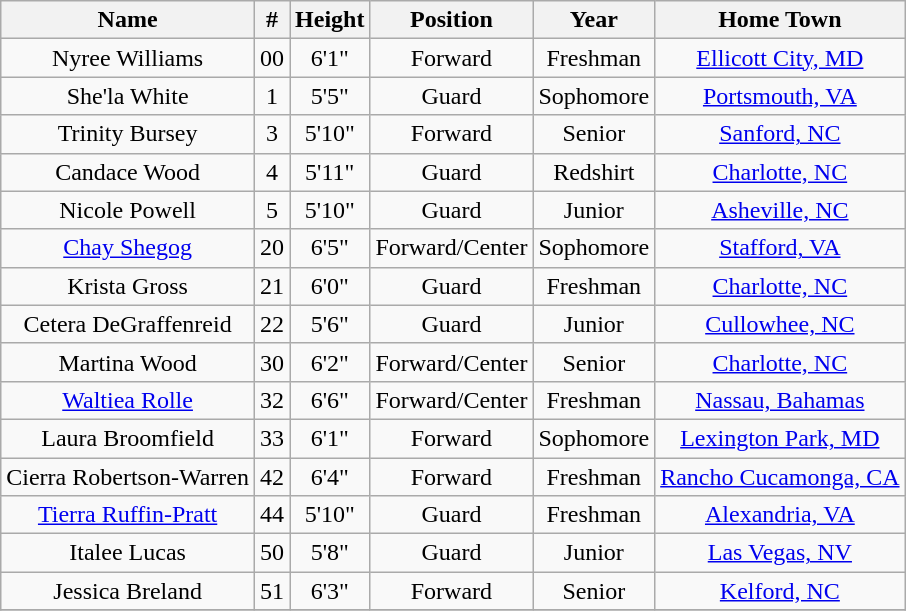<table class="wikitable" style="text-align: center;">
<tr>
<th>Name </th>
<th>#</th>
<th>Height</th>
<th>Position</th>
<th>Year</th>
<th>Home Town</th>
</tr>
<tr>
<td>Nyree Williams</td>
<td>00</td>
<td>6'1"</td>
<td>Forward</td>
<td>Freshman</td>
<td><a href='#'>Ellicott City, MD</a></td>
</tr>
<tr>
<td>She'la White</td>
<td>1</td>
<td>5'5"</td>
<td>Guard</td>
<td>Sophomore</td>
<td><a href='#'>Portsmouth, VA</a></td>
</tr>
<tr>
<td>Trinity Bursey</td>
<td>3</td>
<td>5'10"</td>
<td>Forward</td>
<td>Senior</td>
<td><a href='#'>Sanford, NC</a></td>
</tr>
<tr>
<td>Candace Wood</td>
<td>4</td>
<td>5'11"</td>
<td>Guard</td>
<td>Redshirt</td>
<td><a href='#'>Charlotte, NC</a></td>
</tr>
<tr>
<td>Nicole Powell</td>
<td>5</td>
<td>5'10"</td>
<td>Guard</td>
<td>Junior</td>
<td><a href='#'>Asheville, NC</a></td>
</tr>
<tr>
<td><a href='#'>Chay Shegog</a></td>
<td>20</td>
<td>6'5"</td>
<td>Forward/Center</td>
<td>Sophomore</td>
<td><a href='#'>Stafford, VA</a></td>
</tr>
<tr>
<td>Krista Gross</td>
<td>21</td>
<td>6'0"</td>
<td>Guard</td>
<td>Freshman</td>
<td><a href='#'>Charlotte, NC</a></td>
</tr>
<tr>
<td>Cetera DeGraffenreid</td>
<td>22</td>
<td>5'6"</td>
<td>Guard</td>
<td>Junior</td>
<td><a href='#'>Cullowhee, NC</a></td>
</tr>
<tr>
<td>Martina Wood</td>
<td>30</td>
<td>6'2"</td>
<td>Forward/Center</td>
<td>Senior</td>
<td><a href='#'>Charlotte, NC</a></td>
</tr>
<tr>
<td><a href='#'>Waltiea Rolle</a></td>
<td>32</td>
<td>6'6"</td>
<td>Forward/Center</td>
<td>Freshman</td>
<td><a href='#'>Nassau, Bahamas</a></td>
</tr>
<tr>
<td>Laura Broomfield</td>
<td>33</td>
<td>6'1"</td>
<td>Forward</td>
<td>Sophomore</td>
<td><a href='#'>Lexington Park, MD</a></td>
</tr>
<tr>
<td>Cierra Robertson-Warren</td>
<td>42</td>
<td>6'4"</td>
<td>Forward</td>
<td>Freshman</td>
<td><a href='#'>Rancho Cucamonga, CA</a></td>
</tr>
<tr>
<td><a href='#'>Tierra Ruffin-Pratt</a></td>
<td>44</td>
<td>5'10"</td>
<td>Guard</td>
<td>Freshman</td>
<td><a href='#'>Alexandria, VA</a></td>
</tr>
<tr>
<td>Italee Lucas</td>
<td>50</td>
<td>5'8"</td>
<td>Guard</td>
<td>Junior</td>
<td><a href='#'>Las Vegas, NV</a></td>
</tr>
<tr>
<td>Jessica Breland</td>
<td>51</td>
<td>6'3"</td>
<td>Forward</td>
<td>Senior</td>
<td><a href='#'>Kelford, NC</a></td>
</tr>
<tr>
</tr>
</table>
